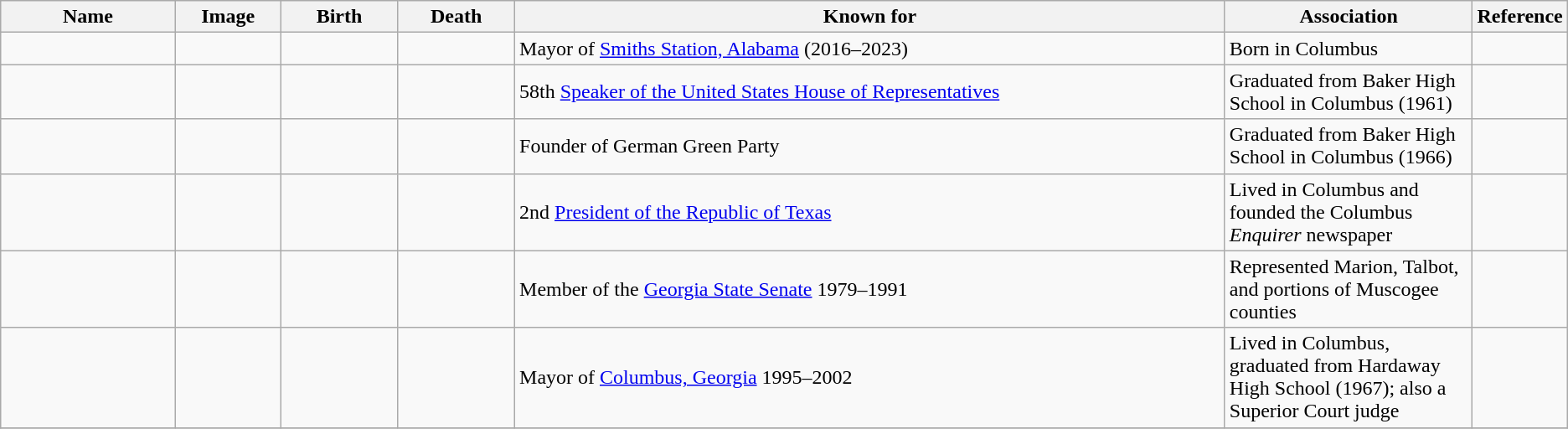<table class="wikitable sortable">
<tr>
<th scope="col" width="140">Name</th>
<th scope="col" width="80" class="unsortable">Image</th>
<th scope="col" width="90">Birth</th>
<th scope="col" width="90">Death</th>
<th scope="col" width="600" class="unsortable">Known for</th>
<th scope="col" width="200" class="unsortable">Association</th>
<th scope="col" width="30" class="unsortable">Reference</th>
</tr>
<tr>
<td></td>
<td></td>
<td align=right></td>
<td align=right></td>
<td>Mayor of <a href='#'>Smiths Station, Alabama</a> (2016–2023)</td>
<td>Born in Columbus</td>
<td align=center></td>
</tr>
<tr>
<td></td>
<td></td>
<td align=right></td>
<td align=right></td>
<td>58th <a href='#'>Speaker of the United States House of Representatives</a></td>
<td>Graduated from Baker High School in Columbus (1961)</td>
<td align="center"></td>
</tr>
<tr>
<td></td>
<td></td>
<td align=right></td>
<td align=right></td>
<td>Founder of German Green Party</td>
<td>Graduated from Baker High School in Columbus (1966)</td>
<td align="center"></td>
</tr>
<tr>
<td></td>
<td></td>
<td align=right></td>
<td align=right></td>
<td>2nd <a href='#'>President of the Republic of Texas</a></td>
<td>Lived in Columbus and founded the Columbus <em>Enquirer</em> newspaper</td>
<td align="center"></td>
</tr>
<tr>
<td></td>
<td></td>
<td align=right></td>
<td align=right></td>
<td>Member of the <a href='#'>Georgia State Senate</a> 1979–1991</td>
<td>Represented Marion, Talbot, and portions of Muscogee counties</td>
<td align=center></td>
</tr>
<tr>
<td></td>
<td></td>
<td align=right></td>
<td align=right></td>
<td>Mayor of <a href='#'>Columbus, Georgia</a> 1995–2002</td>
<td>Lived in Columbus, graduated from Hardaway High School (1967); also a Superior Court judge</td>
<td align=center></td>
</tr>
<tr>
</tr>
</table>
